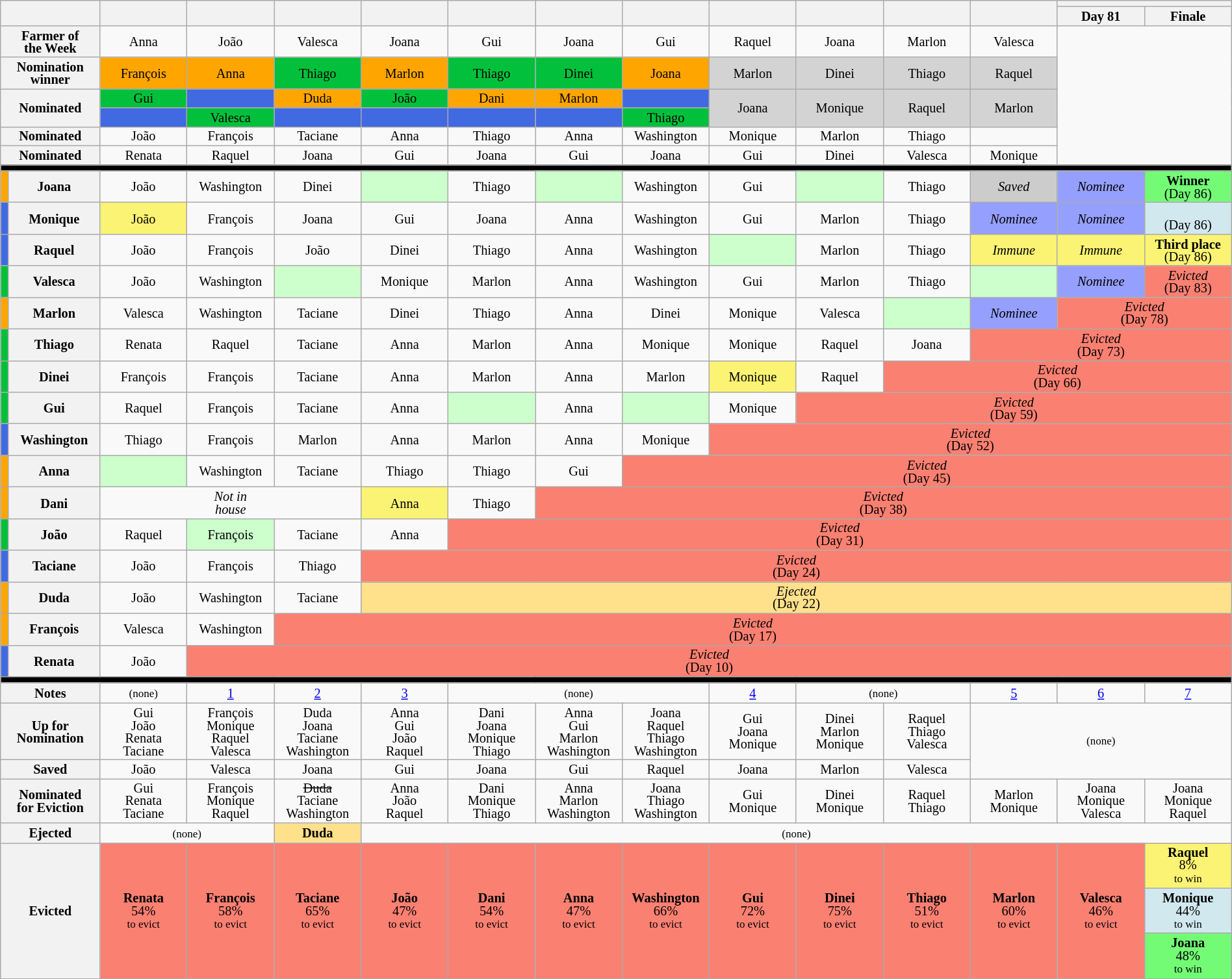<table class="wikitable" style="text-align:center; font-size:85%; width:100%; line-height:13px;">
<tr>
<th rowspan=2 width="08%" colspan=2></th>
<th rowspan=2 width="07%"></th>
<th rowspan=2 width="07%"></th>
<th rowspan=2 width="07%"></th>
<th rowspan=2 width="07%"></th>
<th rowspan=2 width="07%"></th>
<th rowspan=2 width="07%"></th>
<th rowspan=2 width="07%"></th>
<th rowspan=2 width="07%"></th>
<th rowspan=2 width="07%"></th>
<th rowspan=2 width="07%"></th>
<th rowspan=2 width="07%"></th>
<th colspan=2 width="14%"></th>
</tr>
<tr>
<th width="07%">Day 81</th>
<th width="07%">Finale</th>
</tr>
<tr>
<th colspan=2>Farmer of<br>the Week</th>
<td>Anna</td>
<td>João</td>
<td>Valesca</td>
<td>Joana</td>
<td>Gui</td>
<td>Joana</td>
<td>Gui</td>
<td>Raquel</td>
<td>Joana</td>
<td>Marlon</td>
<td>Valesca</td>
<td rowspan=6 colspan=2></td>
</tr>
<tr>
<th colspan=2>Nomination<br>winner</th>
<td bgcolor="FFA500">François</td>
<td bgcolor="FFA500">Anna</td>
<td bgcolor="03C03C">Thiago</td>
<td bgcolor="FFA500">Marlon</td>
<td bgcolor="03C03C">Thiago</td>
<td bgcolor="03C03C">Dinei</td>
<td bgcolor="FFA500">Joana</td>
<td bgcolor="D3D3D3">Marlon</td>
<td bgcolor="D3D3D3">Dinei</td>
<td bgcolor="D3D3D3">Thiago</td>
<td bgcolor="D3D3D3">Raquel</td>
</tr>
<tr>
<th colspan=2 rowspan=2>Nominated<br></th>
<td bgcolor="03C03C">Gui</td>
<td bgcolor="4169E1"></td>
<td bgcolor="FFA500">Duda</td>
<td bgcolor="03C03C">João</td>
<td bgcolor="FFA500">Dani</td>
<td bgcolor="FFA500">Marlon</td>
<td bgcolor="4169E1"></td>
<td bgcolor="D3D3D3" rowspan=2>Joana</td>
<td bgcolor="D3D3D3" rowspan=2>Monique</td>
<td bgcolor="D3D3D3" rowspan=2>Raquel</td>
<td bgcolor="D3D3D3" rowspan=2>Marlon</td>
</tr>
<tr>
<td bgcolor="4169E1"></td>
<td bgcolor="03C03C">Valesca</td>
<td bgcolor="4169E1"></td>
<td bgcolor="4169E1"></td>
<td bgcolor="4169E1"></td>
<td bgcolor="4169E1"></td>
<td bgcolor="03C03C">Thiago</td>
</tr>
<tr>
<th colspan=2>Nominated<br></th>
<td>João</td>
<td>François</td>
<td>Taciane</td>
<td>Anna</td>
<td>Thiago</td>
<td>Anna</td>
<td>Washington</td>
<td>Monique</td>
<td>Marlon</td>
<td>Thiago</td>
<td></td>
</tr>
<tr>
<th colspan=2>Nominated<br></th>
<td>Renata</td>
<td>Raquel</td>
<td>Joana</td>
<td>Gui</td>
<td>Joana</td>
<td>Gui</td>
<td>Joana</td>
<td>Gui</td>
<td>Dinei</td>
<td>Valesca</td>
<td>Monique</td>
</tr>
<tr>
<td bgcolor="000000" colspan=15></td>
</tr>
<tr>
<td bgcolor="FFA500"></td>
<th>Joana</th>
<td>João</td>
<td>Washington</td>
<td>Dinei</td>
<td bgcolor="CCFFCC"></td>
<td>Thiago</td>
<td bgcolor="CCFFCC"></td>
<td>Washington</td>
<td>Gui</td>
<td bgcolor="CCFFCC"></td>
<td>Thiago</td>
<td bgcolor="CCCCCC"><em>Saved</em></td>
<td bgcolor="959FFD"><em>Nominee</em></td>
<td bgcolor="73FB76"><strong>Winner</strong><br>(Day 86)</td>
</tr>
<tr>
<td bgcolor="4169E1"></td>
<th>Monique</th>
<td bgcolor="FBF373">João</td>
<td>François</td>
<td>Joana</td>
<td>Gui</td>
<td>Joana</td>
<td>Anna</td>
<td>Washington</td>
<td>Gui</td>
<td>Marlon</td>
<td>Thiago</td>
<td bgcolor="959FFD"><em>Nominee</em></td>
<td bgcolor="959FFD"><em>Nominee</em></td>
<td bgcolor="D1E8EF"><br>(Day 86)</td>
</tr>
<tr>
<td bgcolor="4169E1"></td>
<th>Raquel</th>
<td>João</td>
<td>François</td>
<td>João</td>
<td>Dinei</td>
<td>Thiago</td>
<td>Anna</td>
<td>Washington</td>
<td bgcolor="CCFFCC"></td>
<td>Marlon</td>
<td>Thiago</td>
<td bgcolor="FBF373"><em>Immune</em></td>
<td bgcolor="FBF373"><em>Immune</em></td>
<td bgcolor="FBF373" nowrap><strong>Third place</strong><br>(Day 86)</td>
</tr>
<tr>
<td bgcolor="03C03C"></td>
<th>Valesca</th>
<td>João</td>
<td>Washington</td>
<td bgcolor="CCFFCC"></td>
<td>Monique</td>
<td>Marlon</td>
<td>Anna</td>
<td>Washington</td>
<td>Gui</td>
<td>Marlon</td>
<td>Thiago</td>
<td bgcolor="CCFFCC"></td>
<td bgcolor="959FFD"><em>Nominee</em></td>
<td bgcolor="FA8072"><em>Evicted</em><br>(Day 83)</td>
</tr>
<tr>
<td bgcolor="FFA500"></td>
<th>Marlon</th>
<td>Valesca</td>
<td>Washington</td>
<td>Taciane</td>
<td>Dinei</td>
<td>Thiago</td>
<td>Anna</td>
<td>Dinei</td>
<td>Monique</td>
<td>Valesca</td>
<td bgcolor="CCFFCC"></td>
<td bgcolor="959FFD"><em>Nominee</em></td>
<td bgcolor="FA8072" colspan=2><em>Evicted</em><br>(Day 78)</td>
</tr>
<tr>
<td bgcolor="03C03C"></td>
<th>Thiago</th>
<td>Renata</td>
<td>Raquel</td>
<td>Taciane</td>
<td>Anna</td>
<td>Marlon</td>
<td>Anna</td>
<td>Monique</td>
<td>Monique</td>
<td>Raquel</td>
<td>Joana</td>
<td bgcolor="FA8072" colspan=3><em>Evicted</em><br>(Day 73)</td>
</tr>
<tr>
<td bgcolor="03C03C"></td>
<th>Dinei</th>
<td>François</td>
<td>François</td>
<td>Taciane</td>
<td>Anna</td>
<td>Marlon</td>
<td>Anna</td>
<td>Marlon</td>
<td bgcolor="FBF373">Monique</td>
<td>Raquel</td>
<td bgcolor="FA8072" colspan=4><em>Evicted</em><br>(Day 66)</td>
</tr>
<tr>
<td bgcolor="03C03C"></td>
<th>Gui</th>
<td>Raquel</td>
<td>François</td>
<td>Taciane</td>
<td>Anna</td>
<td bgcolor="CCFFCC"></td>
<td>Anna</td>
<td bgcolor="CCFFCC"></td>
<td>Monique</td>
<td bgcolor="FA8072" colspan=5><em>Evicted</em><br>(Day 59)</td>
</tr>
<tr>
<td bgcolor="4169E1"></td>
<th>Washington</th>
<td>Thiago</td>
<td>François</td>
<td>Marlon</td>
<td>Anna</td>
<td>Marlon</td>
<td>Anna</td>
<td>Monique</td>
<td bgcolor="FA8072" colspan=6><em>Evicted</em><br>(Day 52)</td>
</tr>
<tr>
<td bgcolor="FFA500"></td>
<th>Anna</th>
<td bgcolor="CCFFCC"></td>
<td>Washington</td>
<td>Taciane</td>
<td>Thiago</td>
<td>Thiago</td>
<td>Gui</td>
<td bgcolor="FA8072" colspan=7><em>Evicted</em><br>(Day 45)</td>
</tr>
<tr>
<td bgcolor="FFA500"></td>
<th>Dani</th>
<td colspan=3><em>Not in<br>house</em></td>
<td bgcolor="FBF373">Anna</td>
<td>Thiago</td>
<td bgcolor="FA8072" colspan=8><em>Evicted</em><br>(Day 38)</td>
</tr>
<tr>
<td bgcolor="03C03C"></td>
<th>João</th>
<td>Raquel</td>
<td bgcolor="CCFFCC">François</td>
<td>Taciane</td>
<td>Anna</td>
<td bgcolor="FA8072" colspan=9><em>Evicted</em><br>(Day 31)</td>
</tr>
<tr>
<td bgcolor="4169E1"></td>
<th>Taciane</th>
<td>João</td>
<td>François</td>
<td>Thiago</td>
<td bgcolor="FA8072" colspan=10><em>Evicted</em><br>(Day 24)</td>
</tr>
<tr>
<td bgcolor="FFA500"></td>
<th>Duda</th>
<td>João</td>
<td>Washington</td>
<td>Taciane</td>
<td bgcolor="FFE08B" colspan=10><em>Ejected</em><br>(Day 22)</td>
</tr>
<tr>
<td bgcolor="FFA500"></td>
<th>François</th>
<td>Valesca</td>
<td>Washington</td>
<td bgcolor="FA8072" colspan=11><em>Evicted</em><br>(Day 17)</td>
</tr>
<tr>
<td bgcolor="4169E1"></td>
<th>Renata</th>
<td>João</td>
<td bgcolor="FA8072" colspan=12><em>Evicted</em><br>(Day 10)</td>
</tr>
<tr>
<td bgcolor="000000" colspan=15></td>
</tr>
<tr>
<th colspan=2>Notes</th>
<td><small>(none)</small></td>
<td><a href='#'>1</a></td>
<td><a href='#'>2</a></td>
<td><a href='#'>3</a></td>
<td colspan=3><small>(none)</small></td>
<td><a href='#'>4</a></td>
<td colspan=2><small>(none)</small></td>
<td><a href='#'>5</a></td>
<td><a href='#'>6</a></td>
<td><a href='#'>7</a></td>
</tr>
<tr>
<th colspan=2>Up for<br>Nomination</th>
<td>Gui<br>João<br>Renata<br>Taciane</td>
<td>François<br>Monique<br>Raquel<br>Valesca</td>
<td>Duda<br>Joana<br>Taciane<br>Washington</td>
<td>Anna<br>Gui<br>João<br>Raquel</td>
<td>Dani<br>Joana<br>Monique<br>Thiago</td>
<td>Anna<br>Gui<br>Marlon<br>Washington</td>
<td>Joana<br>Raquel<br>Thiago<br>Washington</td>
<td>Gui<br>Joana<br>Monique</td>
<td>Dinei<br>Marlon<br>Monique</td>
<td>Raquel<br>Thiago<br>Valesca</td>
<td rowspan=2 colspan=3><small>(none)</small></td>
</tr>
<tr>
<th colspan=2>Saved</th>
<td>João</td>
<td>Valesca</td>
<td>Joana</td>
<td>Gui</td>
<td>Joana</td>
<td>Gui</td>
<td>Raquel</td>
<td>Joana</td>
<td>Marlon</td>
<td>Valesca</td>
</tr>
<tr>
<th colspan=2>Nominated<br>for Eviction</th>
<td>Gui<br>Renata<br>Taciane</td>
<td>François<br>Monique<br>Raquel</td>
<td><s>Duda</s><br>Taciane<br>Washington</td>
<td>Anna<br>João<br>Raquel</td>
<td>Dani<br>Monique<br>Thiago</td>
<td>Anna<br>Marlon<br>Washington</td>
<td>Joana<br>Thiago<br>Washington</td>
<td>Gui<br>Monique</td>
<td>Dinei<br>Monique</td>
<td>Raquel<br>Thiago</td>
<td>Marlon<br>Monique</td>
<td>Joana<br>Monique<br>Valesca</td>
<td>Joana<br>Monique<br>Raquel</td>
</tr>
<tr>
<th colspan=2>Ejected</th>
<td colspan=2><small>(none)</small></td>
<td bgcolor="FFE08B"><strong>Duda</strong></td>
<td colspan=11><small>(none) </small></td>
</tr>
<tr>
<th rowspan=3 colspan=2>Evicted</th>
<td rowspan=3 bgcolor="FA8072"><strong>Renata</strong><br>54%<br><small>to evict</small></td>
<td rowspan=3 bgcolor="FA8072"><strong>François</strong><br>58%<br><small>to evict</small></td>
<td rowspan=3 bgcolor="FA8072"><strong>Taciane</strong><br>65%<br><small>to evict</small></td>
<td rowspan=3 bgcolor="FA8072"><strong>João</strong><br>47%<br><small>to evict</small></td>
<td rowspan=3 bgcolor="FA8072"><strong>Dani</strong><br>54%<br><small>to evict</small></td>
<td rowspan=3 bgcolor="FA8072"><strong>Anna</strong><br>47%<br><small>to evict</small></td>
<td rowspan=3 bgcolor="FA8072"><strong>Washington</strong><br>66%<br><small>to evict</small></td>
<td rowspan=3 bgcolor="FA8072"><strong>Gui</strong><br>72%<br><small>to evict</small></td>
<td rowspan=3 bgcolor="FA8072"><strong>Dinei</strong><br>75%<br><small>to evict</small></td>
<td rowspan=3 bgcolor="FA8072"><strong>Thiago</strong><br>51%<br><small>to evict</small></td>
<td rowspan=3 bgcolor="FA8072"><strong>Marlon</strong><br>60%<br><small>to evict</small></td>
<td rowspan=3 bgcolor="FA8072"><strong>Valesca</strong><br>46%<br><small>to evict</small></td>
<td rowspan=1 bgcolor="FBF373"><strong>Raquel</strong><br>8%<br><small>to win</small></td>
</tr>
<tr>
<td rowspan=1 bgcolor="D1E8EF"><strong>Monique</strong><br>44%<br><small>to win</small></td>
</tr>
<tr>
<td rowspan=1 bgcolor="73FB76"><strong>Joana</strong><br>48%<br><small>to win</small></td>
</tr>
</table>
